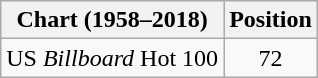<table class="wikitable plainrowheaders">
<tr>
<th>Chart (1958–2018)</th>
<th>Position</th>
</tr>
<tr>
<td>US <em>Billboard</em> Hot 100</td>
<td style="text-align:center;">72</td>
</tr>
</table>
